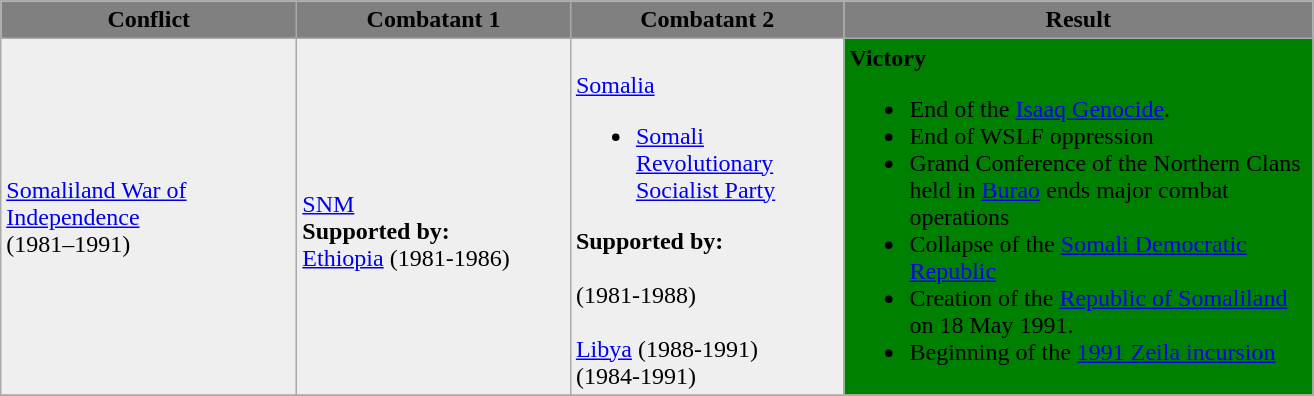<table class="wikitable">
<tr>
<th style="background:grey" width="190"><span>Conflict</span></th>
<th style="background:grey" width="175"><span>Combatant 1</span></th>
<th style="background:grey" width="175"><span>Combatant 2</span></th>
<th style="background:grey" width="305"><span>Result</span></th>
</tr>
<tr>
<td style="background:#efefef"><a href='#'>Somaliland War of Independence</a><br>(1981–1991)</td>
<td style="background:#efefef"><br> <a href='#'>SNM</a><br><strong>Supported by:</strong><br> <a href='#'>Ethiopia</a> (1981-1986)</td>
<td style="background:#efefef"><br> <a href='#'>Somalia</a><ul><li> <a href='#'>Somali Revolutionary Socialist Party</a><br></li></ul><strong>Supported by:</strong><br><br> (1981-1988)<br><br> <a href='#'>Libya</a> (1988-1991)<br> (1984-1991)</td>
<td style="background:Green"><strong>Victory</strong><br><ul><li>End of the <a href='#'>Isaaq Genocide</a>.</li><li>End of WSLF oppression</li><li>Grand Conference of the Northern Clans held in <a href='#'>Burao</a> ends major combat operations</li><li>Collapse of the <a href='#'>Somali Democratic Republic</a></li><li>Creation of the <a href='#'>Republic of Somaliland</a> on 18 May 1991.</li><li>Beginning of the <a href='#'>1991 Zeila incursion</a></li></ul></td>
</tr>
<tr>
</tr>
</table>
